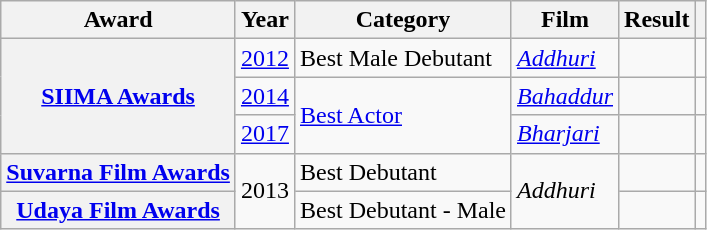<table class="wikitable sortable plainrowheaders">
<tr>
<th scope-"col">Award</th>
<th scope-"col">Year</th>
<th scope-"col">Category</th>
<th scope-"col">Film</th>
<th scope-"col">Result</th>
<th scope-"col" class="unsortable"></th>
</tr>
<tr>
<th scope="row" rowspan="3"><a href='#'>SIIMA Awards</a></th>
<td><a href='#'>2012</a></td>
<td>Best Male Debutant</td>
<td><em><a href='#'>Addhuri</a></em></td>
<td></td>
<td></td>
</tr>
<tr>
<td><a href='#'>2014</a></td>
<td rowspan="2"><a href='#'>Best Actor</a></td>
<td><em><a href='#'>Bahaddur</a></em></td>
<td></td>
<td></td>
</tr>
<tr>
<td><a href='#'>2017</a></td>
<td><em><a href='#'>Bharjari</a></em></td>
<td></td>
<td></td>
</tr>
<tr>
<th scope="row"><a href='#'>Suvarna Film Awards</a></th>
<td rowspan="2">2013</td>
<td>Best Debutant</td>
<td rowspan="2"><em>Addhuri</em></td>
<td></td>
<td></td>
</tr>
<tr>
<th scope="row"><a href='#'>Udaya Film Awards</a></th>
<td>Best Debutant - Male</td>
<td></td>
<td></td>
</tr>
</table>
